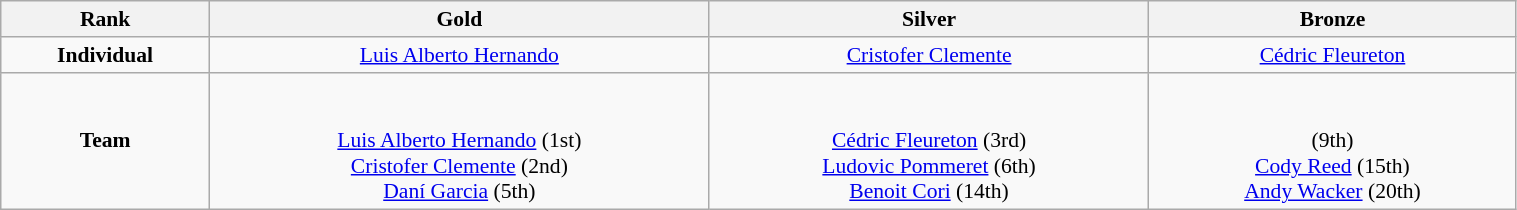<table class="wikitable" width=80% style="font-size:90%; text-align:center;">
<tr>
<th>Rank</th>
<th>Gold</th>
<th>Silver</th>
<th>Bronze</th>
</tr>
<tr>
<td align="center"><strong>Individual</strong></td>
<td> <a href='#'>Luis Alberto Hernando</a> <br></td>
<td> <a href='#'>Cristofer Clemente</a> <br></td>
<td> <a href='#'>Cédric Fleureton</a> <br></td>
</tr>
<tr>
<td align="center"><strong>Team</strong></td>
<td>  <br><br><a href='#'>Luis Alberto Hernando</a> (1st) <br><a href='#'>Cristofer Clemente</a> (2nd) <br><a href='#'>Daní Garcia</a> (5th) </td>
<td> <br><br><a href='#'>Cédric Fleureton</a> (3rd) <br><a href='#'>Ludovic Pommeret</a> (6th) <br><a href='#'>Benoit Cori</a> (14th) </td>
<td>  <br><br> (9th) <br><a href='#'>Cody Reed</a> (15th) <br><a href='#'>Andy Wacker</a> (20th) </td>
</tr>
</table>
